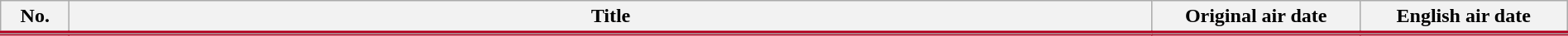<table class="wikitable" style="width:100%; margin:auto; background:#FFF;">
<tr style="border-bottom: 4px solid #B3001E;">
<th style="width:3em;">No.</th>
<th>Title</th>
<th style="width:10em;">Original air date</th>
<th style="width:10em;">English air date</th>
</tr>
<tr>
</tr>
</table>
